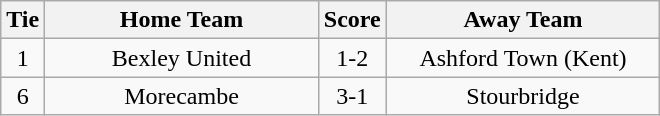<table class="wikitable" style="text-align:center;">
<tr>
<th width=20>Tie</th>
<th width=175>Home Team</th>
<th width=20>Score</th>
<th width=175>Away Team</th>
</tr>
<tr>
<td>1</td>
<td>Bexley United</td>
<td>1-2</td>
<td>Ashford Town (Kent)</td>
</tr>
<tr>
<td>6</td>
<td>Morecambe</td>
<td>3-1</td>
<td>Stourbridge</td>
</tr>
</table>
